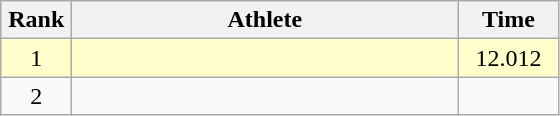<table class=wikitable style="text-align:center">
<tr>
<th width=40>Rank</th>
<th width=250>Athlete</th>
<th width=60>Time</th>
</tr>
<tr bgcolor=ffffcc>
<td>1</td>
<td align=left></td>
<td>12.012</td>
</tr>
<tr>
<td>2</td>
<td align=left></td>
<td></td>
</tr>
</table>
